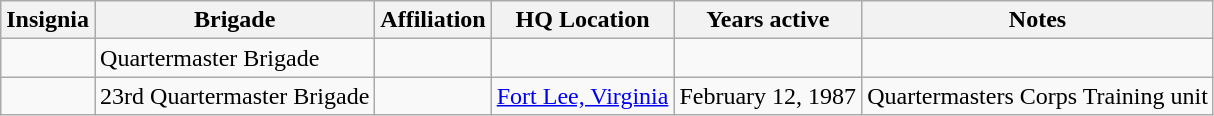<table class="wikitable sortable">
<tr>
<th>Insignia</th>
<th>Brigade</th>
<th>Affiliation</th>
<th>HQ Location</th>
<th>Years active</th>
<th>Notes</th>
</tr>
<tr>
<td></td>
<td>Quartermaster Brigade</td>
<td></td>
<td></td>
<td></td>
<td></td>
</tr>
<tr>
<td></td>
<td>23rd Quartermaster Brigade</td>
<td></td>
<td><a href='#'>Fort Lee, Virginia</a></td>
<td>February 12, 1987</td>
<td>Quartermasters Corps Training unit</td>
</tr>
</table>
